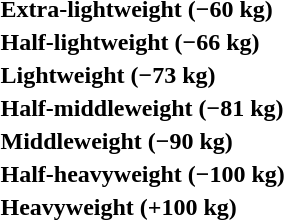<table>
<tr>
<th rowspan=2 style="text-align:left;">Extra-lightweight (−60 kg)</th>
<td rowspan=2></td>
<td rowspan=2></td>
<td></td>
</tr>
<tr>
<td></td>
</tr>
<tr>
<th rowspan=2 style="text-align:left;">Half-lightweight (−66 kg)</th>
<td rowspan=2></td>
<td rowspan=2></td>
<td></td>
</tr>
<tr>
<td></td>
</tr>
<tr>
<th rowspan=2 style="text-align:left;">Lightweight (−73 kg)</th>
<td rowspan=2></td>
<td rowspan=2></td>
<td></td>
</tr>
<tr>
<td></td>
</tr>
<tr>
<th rowspan=2 style="text-align:left;">Half-middleweight (−81 kg)</th>
<td rowspan=2></td>
<td rowspan=2></td>
<td></td>
</tr>
<tr>
<td></td>
</tr>
<tr>
<th rowspan=2 style="text-align:left;">Middleweight (−90 kg)</th>
<td rowspan=2></td>
<td rowspan=2></td>
<td></td>
</tr>
<tr>
<td></td>
</tr>
<tr>
<th rowspan=2 style="text-align:left;">Half-heavyweight (−100 kg)</th>
<td rowspan=2></td>
<td rowspan=2></td>
<td></td>
</tr>
<tr>
<td></td>
</tr>
<tr>
<th rowspan=2 style="text-align:left;">Heavyweight (+100 kg)</th>
<td rowspan=2></td>
<td rowspan=2></td>
<td></td>
</tr>
<tr>
<td></td>
</tr>
</table>
